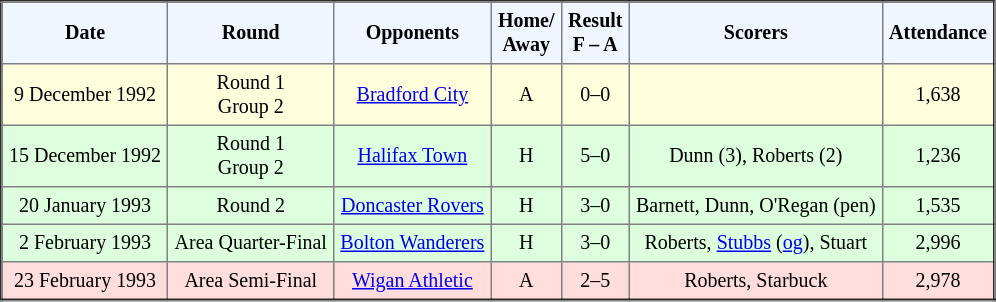<table border="2" cellpadding="4" style="border-collapse:collapse; text-align:center; font-size:smaller;">
<tr style="background:#f0f6ff;">
<th><strong>Date</strong></th>
<th><strong>Round</strong></th>
<th><strong>Opponents</strong></th>
<th><strong>Home/<br>Away</strong></th>
<th><strong>Result<br>F – A</strong></th>
<th><strong>Scorers</strong></th>
<th><strong>Attendance</strong></th>
</tr>
<tr bgcolor="#ffffdd">
<td>9 December 1992</td>
<td>Round 1<br>Group 2</td>
<td><a href='#'>Bradford City</a></td>
<td>A</td>
<td>0–0</td>
<td></td>
<td>1,638</td>
</tr>
<tr bgcolor="#ddffdd">
<td>15 December 1992</td>
<td>Round 1<br>Group 2</td>
<td><a href='#'>Halifax Town</a></td>
<td>H</td>
<td>5–0</td>
<td>Dunn (3), Roberts (2)</td>
<td>1,236</td>
</tr>
<tr bgcolor="#ddffdd">
<td>20 January 1993</td>
<td>Round 2</td>
<td><a href='#'>Doncaster Rovers</a></td>
<td>H</td>
<td>3–0</td>
<td>Barnett, Dunn, O'Regan (pen)</td>
<td>1,535</td>
</tr>
<tr bgcolor="#ddffdd">
<td>2 February 1993</td>
<td>Area Quarter-Final</td>
<td><a href='#'>Bolton Wanderers</a></td>
<td>H</td>
<td>3–0</td>
<td>Roberts, <a href='#'>Stubbs</a> (<a href='#'>og</a>), Stuart</td>
<td>2,996</td>
</tr>
<tr bgcolor="#ffdddd">
<td>23 February 1993</td>
<td>Area Semi-Final</td>
<td><a href='#'>Wigan Athletic</a></td>
<td>A</td>
<td>2–5</td>
<td>Roberts, Starbuck</td>
<td>2,978</td>
</tr>
</table>
